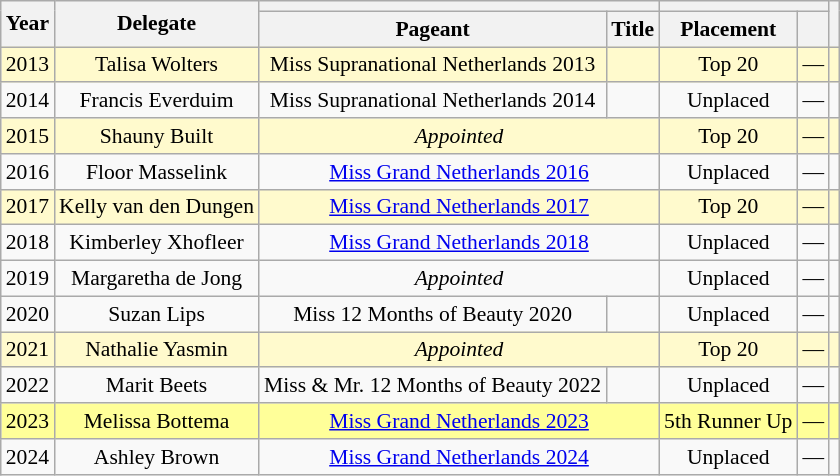<table class="wikitable" style="font-size:90%; text-align:center">
<tr>
<th rowspan="2">Year</th>
<th rowspan="2">Delegate</th>
<th colspan="2"></th>
<th colspan="2"></th>
<th rowspan="2"></th>
</tr>
<tr>
<th>Pageant</th>
<th>Title</th>
<th>Placement</th>
<th></th>
</tr>
<tr bgcolor=#FFFACD>
<td>2013</td>
<td>Talisa Wolters</td>
<td>Miss Supranational Netherlands 2013</td>
<td></td>
<td>Top 20</td>
<td>—</td>
<td></td>
</tr>
<tr>
<td>2014</td>
<td>Francis Everduim</td>
<td>Miss Supranational Netherlands 2014</td>
<td></td>
<td>Unplaced</td>
<td>—</td>
<td></td>
</tr>
<tr bgcolor=#FFFACD>
<td>2015</td>
<td>Shauny Built</td>
<td colspan="2"><em>Appointed</em></td>
<td>Top 20</td>
<td>—</td>
<td></td>
</tr>
<tr>
<td>2016</td>
<td>Floor Masselink</td>
<td colspan="2"><a href='#'>Miss Grand Netherlands 2016</a></td>
<td>Unplaced</td>
<td>—</td>
<td></td>
</tr>
<tr bgcolor=#FFFACD>
<td>2017</td>
<td>Kelly van den Dungen</td>
<td colspan="2"><a href='#'>Miss Grand Netherlands 2017</a></td>
<td>Top 20</td>
<td>—</td>
<td></td>
</tr>
<tr>
<td>2018</td>
<td>Kimberley Xhofleer</td>
<td colspan="2"><a href='#'>Miss Grand Netherlands 2018</a></td>
<td>Unplaced</td>
<td>—</td>
<td></td>
</tr>
<tr>
<td>2019</td>
<td>Margaretha de Jong</td>
<td colspan="2"><em>Appointed</em></td>
<td>Unplaced</td>
<td>—</td>
<td></td>
</tr>
<tr>
<td>2020</td>
<td>Suzan Lips</td>
<td>Miss 12 Months of Beauty 2020</td>
<td></td>
<td>Unplaced</td>
<td>—</td>
<td></td>
</tr>
<tr bgcolor=#FFFACD>
<td>2021</td>
<td>Nathalie Yasmin</td>
<td colspan="2"><em>Appointed</em></td>
<td>Top 20</td>
<td>—</td>
<td></td>
</tr>
<tr>
<td>2022</td>
<td>Marit Beets</td>
<td>Miss & Mr. 12 Months of Beauty 2022</td>
<td></td>
<td>Unplaced</td>
<td>—</td>
<td></td>
</tr>
<tr bgcolor=#FFFF99>
<td>2023</td>
<td>Melissa Bottema</td>
<td colspan="2"><a href='#'>Miss Grand Netherlands 2023</a></td>
<td>5th Runner Up</td>
<td>—</td>
<td></td>
</tr>
<tr>
<td>2024</td>
<td>Ashley Brown</td>
<td colspan="2"><a href='#'>Miss Grand Netherlands 2024</a></td>
<td>Unplaced</td>
<td>—</td>
<td></td>
</tr>
</table>
